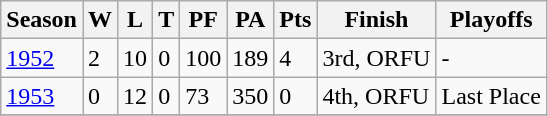<table class="wikitable">
<tr>
<th>Season</th>
<th>W</th>
<th>L</th>
<th>T</th>
<th>PF</th>
<th>PA</th>
<th>Pts</th>
<th>Finish</th>
<th>Playoffs</th>
</tr>
<tr>
<td><a href='#'>1952</a></td>
<td>2</td>
<td>10</td>
<td>0</td>
<td>100</td>
<td>189</td>
<td>4</td>
<td>3rd, ORFU</td>
<td>-</td>
</tr>
<tr>
<td><a href='#'>1953</a></td>
<td>0</td>
<td>12</td>
<td>0</td>
<td>73</td>
<td>350</td>
<td>0</td>
<td>4th, ORFU</td>
<td>Last Place</td>
</tr>
<tr>
</tr>
</table>
